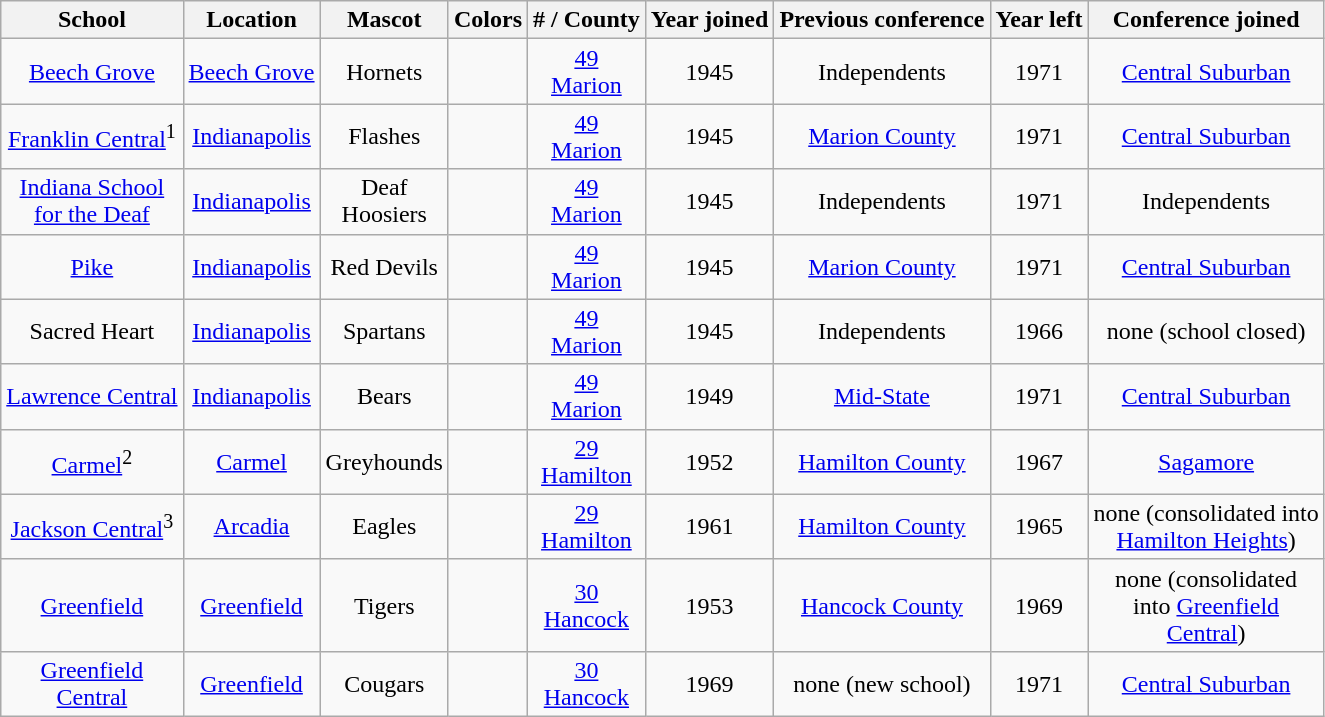<table class="wikitable" style="text-align:center;">
<tr>
<th>School</th>
<th>Location</th>
<th>Mascot</th>
<th>Colors</th>
<th># / County</th>
<th>Year joined</th>
<th>Previous conference</th>
<th>Year left</th>
<th>Conference joined</th>
</tr>
<tr>
<td><a href='#'>Beech Grove</a></td>
<td><a href='#'>Beech Grove</a></td>
<td>Hornets</td>
<td>  </td>
<td><a href='#'>49 <br> Marion</a></td>
<td>1945</td>
<td>Independents</td>
<td>1971</td>
<td><a href='#'>Central Suburban</a></td>
</tr>
<tr>
<td><a href='#'>Franklin Central</a><sup>1</sup></td>
<td><a href='#'>Indianapolis</a></td>
<td>Flashes</td>
<td>  </td>
<td><a href='#'>49 <br> Marion</a></td>
<td>1945</td>
<td><a href='#'>Marion County</a></td>
<td>1971</td>
<td><a href='#'>Central Suburban</a></td>
</tr>
<tr>
<td><a href='#'>Indiana School <br> for the Deaf</a></td>
<td><a href='#'>Indianapolis</a></td>
<td>Deaf <br> Hoosiers</td>
<td> </td>
<td><a href='#'>49 <br> Marion</a></td>
<td>1945</td>
<td>Independents</td>
<td>1971</td>
<td>Independents</td>
</tr>
<tr>
<td><a href='#'>Pike</a></td>
<td><a href='#'>Indianapolis</a></td>
<td>Red Devils</td>
<td> </td>
<td><a href='#'>49 <br> Marion</a></td>
<td>1945</td>
<td><a href='#'>Marion County</a></td>
<td>1971</td>
<td><a href='#'>Central Suburban</a></td>
</tr>
<tr>
<td>Sacred Heart</td>
<td><a href='#'>Indianapolis</a></td>
<td>Spartans</td>
<td> </td>
<td><a href='#'>49 <br> Marion</a></td>
<td>1945</td>
<td>Independents</td>
<td>1966</td>
<td>none (school closed)</td>
</tr>
<tr>
<td><a href='#'>Lawrence Central</a></td>
<td><a href='#'>Indianapolis</a></td>
<td>Bears</td>
<td> </td>
<td><a href='#'>49 <br> Marion</a></td>
<td>1949</td>
<td><a href='#'>Mid-State</a></td>
<td>1971</td>
<td><a href='#'>Central Suburban</a></td>
</tr>
<tr>
<td><a href='#'>Carmel</a><sup>2</sup></td>
<td><a href='#'>Carmel</a></td>
<td>Greyhounds</td>
<td> </td>
<td><a href='#'>29 <br> Hamilton</a></td>
<td>1952</td>
<td><a href='#'>Hamilton County</a></td>
<td>1967</td>
<td><a href='#'>Sagamore</a></td>
</tr>
<tr>
<td><a href='#'>Jackson Central</a><sup>3</sup></td>
<td><a href='#'>Arcadia</a></td>
<td>Eagles</td>
<td> </td>
<td><a href='#'>29 <br> Hamilton</a></td>
<td>1961</td>
<td><a href='#'>Hamilton County</a></td>
<td>1965</td>
<td>none (consolidated into<br><a href='#'>Hamilton Heights</a>)</td>
</tr>
<tr>
<td><a href='#'>Greenfield</a></td>
<td><a href='#'>Greenfield</a></td>
<td>Tigers</td>
<td>  </td>
<td><a href='#'>30 <br> Hancock</a></td>
<td>1953</td>
<td><a href='#'>Hancock County</a></td>
<td>1969</td>
<td>none (consolidated <br> into <a href='#'>Greenfield <br> Central</a>)</td>
</tr>
<tr>
<td><a href='#'>Greenfield <br> Central</a></td>
<td><a href='#'>Greenfield</a></td>
<td>Cougars</td>
<td>  </td>
<td><a href='#'>30 <br> Hancock</a></td>
<td>1969</td>
<td>none (new school)</td>
<td>1971</td>
<td><a href='#'>Central Suburban</a></td>
</tr>
</table>
